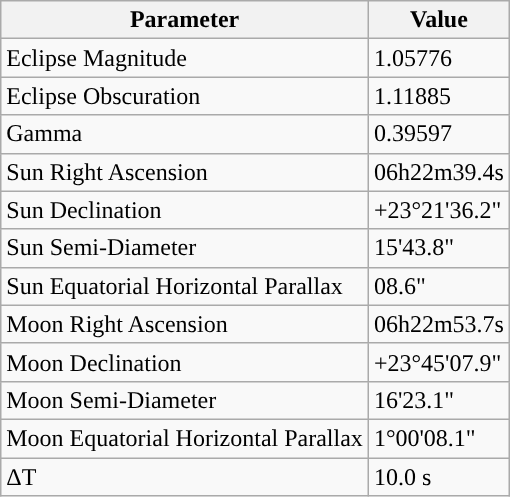<table class="wikitable">
<tr>
<th>Parameter</th>
<th>Value</th>
</tr>
<tr>
<td>Eclipse Magnitude</td>
<td>1.05776</td>
</tr>
<tr>
<td>Eclipse Obscuration</td>
<td>1.11885</td>
</tr>
<tr>
<td>Gamma</td>
<td>0.39597</td>
</tr>
<tr>
<td>Sun Right Ascension</td>
<td>06h22m39.4s</td>
</tr>
<tr>
<td>Sun Declination</td>
<td>+23°21'36.2"</td>
</tr>
<tr>
<td>Sun Semi-Diameter</td>
<td>15'43.8"</td>
</tr>
<tr>
<td>Sun Equatorial Horizontal Parallax</td>
<td>08.6"</td>
</tr>
<tr>
<td>Moon Right Ascension</td>
<td>06h22m53.7s</td>
</tr>
<tr>
<td>Moon Declination</td>
<td>+23°45'07.9"</td>
</tr>
<tr>
<td>Moon Semi-Diameter</td>
<td>16'23.1"</td>
</tr>
<tr>
<td>Moon Equatorial Horizontal Parallax</td>
<td>1°00'08.1"</td>
</tr>
<tr>
<td>ΔT</td>
<td>10.0 s</td>
</tr>
</table>
